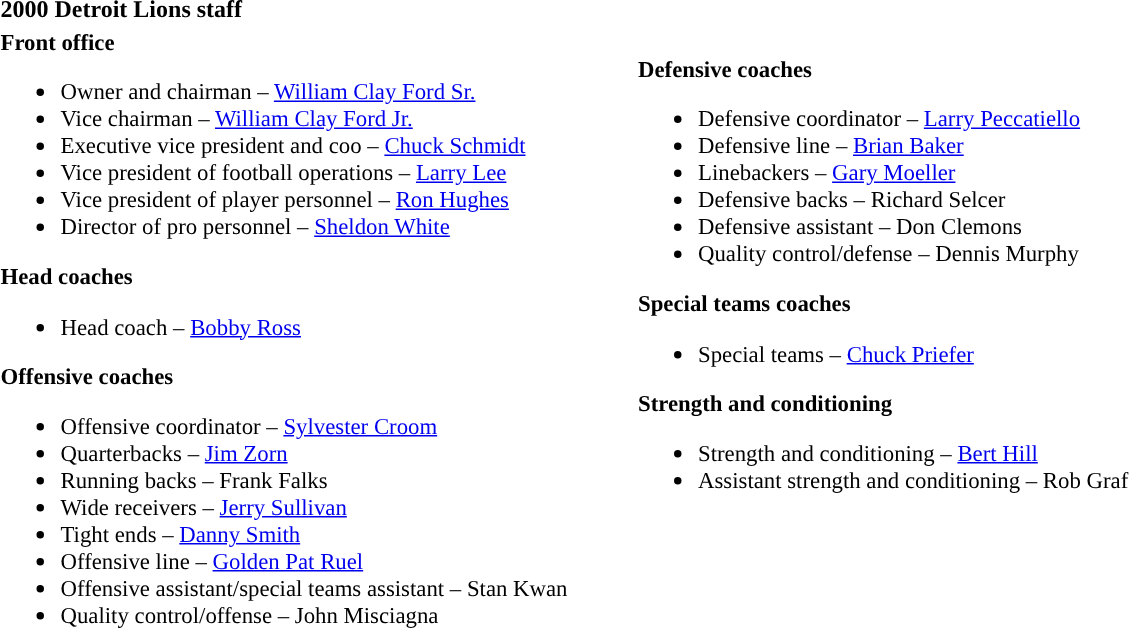<table class="toccolours" style="text-align: left;">
<tr>
<th colspan="7"><strong>2000 Detroit Lions staff</strong></th>
</tr>
<tr>
<td style="font-size: 95%;" valign="top"><strong>Front office</strong><br><ul><li>Owner and chairman – <a href='#'>William Clay Ford Sr.</a></li><li>Vice chairman – <a href='#'>William Clay Ford Jr.</a></li><li>Executive vice president and coo – <a href='#'>Chuck Schmidt</a></li><li>Vice president of football operations – <a href='#'>Larry Lee</a></li><li>Vice president of player personnel – <a href='#'>Ron Hughes</a></li><li>Director of pro personnel – <a href='#'>Sheldon White</a></li></ul><strong>Head coaches</strong><ul><li>Head coach – <a href='#'>Bobby Ross</a></li></ul><strong>Offensive coaches</strong><ul><li>Offensive coordinator – <a href='#'>Sylvester Croom</a></li><li>Quarterbacks – <a href='#'>Jim Zorn</a></li><li>Running backs – Frank Falks</li><li>Wide receivers – <a href='#'>Jerry Sullivan</a></li><li>Tight ends – <a href='#'>Danny Smith</a></li><li>Offensive line – <a href='#'>Golden Pat Ruel</a></li><li>Offensive assistant/special teams assistant – Stan Kwan</li><li>Quality control/offense – John Misciagna</li></ul></td>
<td width="35"> </td>
<td valign="top"></td>
<td style="font-size: 95%;" valign="top"><br><strong>Defensive coaches</strong><ul><li>Defensive coordinator – <a href='#'>Larry Peccatiello</a></li><li>Defensive line – <a href='#'>Brian Baker</a></li><li>Linebackers – <a href='#'>Gary Moeller</a></li><li>Defensive backs – Richard Selcer</li><li>Defensive assistant – Don Clemons</li><li>Quality control/defense – Dennis Murphy</li></ul><strong>Special teams coaches</strong><ul><li>Special teams – <a href='#'>Chuck Priefer</a></li></ul><strong>Strength and conditioning</strong><ul><li>Strength and conditioning – <a href='#'>Bert Hill</a></li><li>Assistant strength and conditioning – Rob Graf</li></ul></td>
</tr>
</table>
